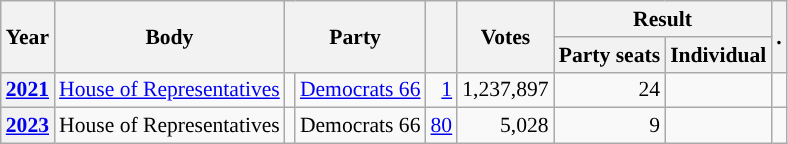<table class="wikitable plainrowheaders sortable" border=2 cellpadding=4 cellspacing=0 style="border: 1px #aaa solid; font-size: 90%; text-align:center;">
<tr>
<th scope="col" rowspan=2>Year</th>
<th scope="col" rowspan=2>Body</th>
<th scope="col" colspan=2 rowspan=2>Party</th>
<th scope="col" rowspan=2></th>
<th scope="col" rowspan=2>Votes</th>
<th scope="colgroup" colspan=2>Result</th>
<th scope="col" rowspan=2 class="unsortable">.</th>
</tr>
<tr>
<th scope="col">Party seats</th>
<th scope="col">Individual</th>
</tr>
<tr>
<th scope="row"><a href='#'>2021</a></th>
<td><a href='#'>House of Representatives</a></td>
<td style="background-color:"></td>
<td><a href='#'>Democrats 66</a></td>
<td style=text-align:right><a href='#'>1</a></td>
<td style=text-align:right>1,237,897</td>
<td style=text-align:right>24</td>
<td></td>
<td></td>
</tr>
<tr>
<th scope="row"><a href='#'>2023</a></th>
<td>House of Representatives</td>
<td style="background-color:"></td>
<td>Democrats 66</td>
<td style=text-align:right><a href='#'>80</a></td>
<td style=text-align:right>5,028</td>
<td style=text-align:right>9</td>
<td></td>
<td></td>
</tr>
</table>
